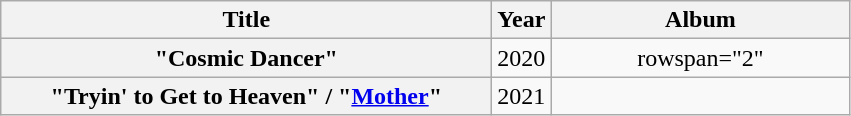<table class="wikitable plainrowheaders" style="text-align:center;">
<tr>
<th scope="col" style="width:20em;">Title</th>
<th scope="col" style="width:1em;">Year</th>
<th scope="col" style="width:12em;">Album</th>
</tr>
<tr>
<th scope="row">"Cosmic Dancer" </th>
<td>2020</td>
<td>rowspan="2" </td>
</tr>
<tr>
<th scope="row">"Tryin' to Get to Heaven" / "<a href='#'>Mother</a>"</th>
<td>2021</td>
</tr>
</table>
